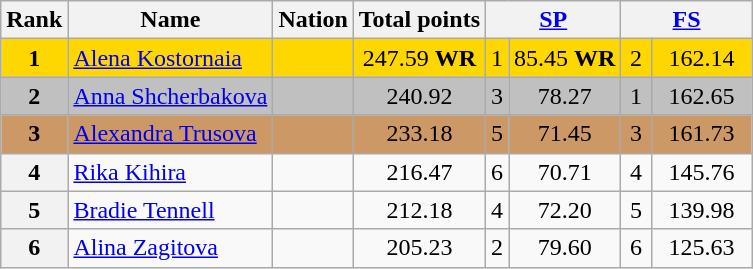<table class="wikitable sortable">
<tr>
<th>Rank</th>
<th>Name</th>
<th>Nation</th>
<th>Total points</th>
<th width="80" colspan="2"><a href='#'>SP</a></th>
<th width="80" colspan="2"><a href='#'>FS</a></th>
</tr>
<tr bgcolor="gold">
<td align="center"><strong>1</strong></td>
<td><a href='#'>Alena Kostornaia</a></td>
<td></td>
<td align="center">247.59 <strong>WR</strong></td>
<td align="center">1</td>
<td align="center">85.45 <strong>WR</strong></td>
<td align="center">2</td>
<td align="center">162.14</td>
</tr>
<tr bgcolor="silver">
<td align="center"><strong>2</strong></td>
<td><a href='#'>Anna Shcherbakova</a></td>
<td></td>
<td align="center">240.92</td>
<td align="center">3</td>
<td align="center">78.27</td>
<td align="center">1</td>
<td align="center">162.65</td>
</tr>
<tr bgcolor="#cc9966">
<td align="center"><strong>3</strong></td>
<td><a href='#'>Alexandra Trusova</a></td>
<td></td>
<td align="center">233.18</td>
<td align="center">5</td>
<td align="center">71.45</td>
<td align="center">3</td>
<td align="center">161.73</td>
</tr>
<tr>
<th align="center">4</th>
<td><a href='#'>Rika Kihira</a></td>
<td></td>
<td align="center">216.47</td>
<td align="center">6</td>
<td align="center">70.71</td>
<td align="center">4</td>
<td align="center">145.76</td>
</tr>
<tr>
<th align="center">5</th>
<td><a href='#'>Bradie Tennell</a></td>
<td></td>
<td align="center">212.18</td>
<td align="center">4</td>
<td align="center">72.20</td>
<td align="center">5</td>
<td align="center">139.98</td>
</tr>
<tr>
<th align="center">6</th>
<td><a href='#'>Alina Zagitova</a></td>
<td></td>
<td align="center">205.23</td>
<td align="center">2</td>
<td align="center">79.60</td>
<td align="center">6</td>
<td align="center">125.63</td>
</tr>
</table>
